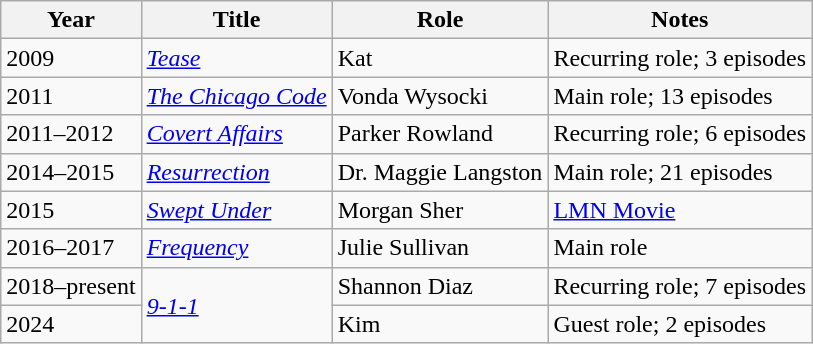<table class="wikitable sortable">
<tr>
<th>Year</th>
<th>Title</th>
<th>Role</th>
<th class="unsortable">Notes</th>
</tr>
<tr>
<td>2009</td>
<td><em><a href='#'>Tease</a></em></td>
<td>Kat</td>
<td>Recurring role; 3 episodes</td>
</tr>
<tr>
<td>2011</td>
<td><em><a href='#'>The Chicago Code</a></em></td>
<td>Vonda Wysocki</td>
<td>Main role; 13 episodes</td>
</tr>
<tr>
<td>2011–2012</td>
<td><em><a href='#'>Covert Affairs</a></em></td>
<td>Parker Rowland</td>
<td>Recurring role; 6 episodes</td>
</tr>
<tr>
<td>2014–2015</td>
<td><em><a href='#'>Resurrection</a></em></td>
<td>Dr. Maggie Langston</td>
<td>Main role; 21 episodes</td>
</tr>
<tr>
<td>2015</td>
<td><em><a href='#'>Swept Under</a></em></td>
<td>Morgan Sher</td>
<td><a href='#'>LMN Movie</a></td>
</tr>
<tr>
<td>2016–2017</td>
<td><em><a href='#'>Frequency</a></em></td>
<td>Julie Sullivan</td>
<td>Main role</td>
</tr>
<tr>
<td>2018–present</td>
<td rowspan="2"><em><a href='#'>9-1-1</a></em></td>
<td>Shannon Diaz</td>
<td>Recurring role; 7 episodes</td>
</tr>
<tr>
<td>2024</td>
<td>Kim</td>
<td>Guest role; 2 episodes</td>
</tr>
</table>
